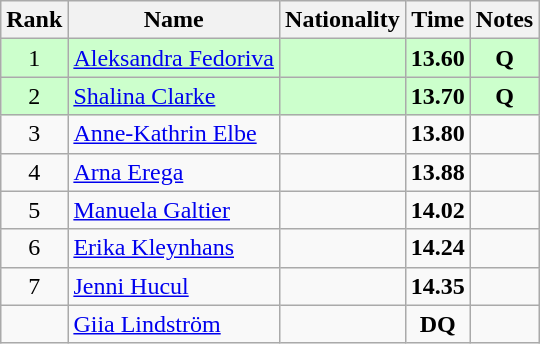<table class="wikitable sortable" style="text-align:center">
<tr>
<th>Rank</th>
<th>Name</th>
<th>Nationality</th>
<th>Time</th>
<th>Notes</th>
</tr>
<tr bgcolor=ccffcc>
<td>1</td>
<td align=left><a href='#'>Aleksandra Fedoriva</a></td>
<td align=left></td>
<td><strong>13.60</strong></td>
<td><strong>Q</strong></td>
</tr>
<tr bgcolor=ccffcc>
<td>2</td>
<td align=left><a href='#'>Shalina Clarke</a></td>
<td align=left></td>
<td><strong>13.70</strong></td>
<td><strong>Q</strong></td>
</tr>
<tr>
<td>3</td>
<td align=left><a href='#'>Anne-Kathrin Elbe</a></td>
<td align=left></td>
<td><strong>13.80</strong></td>
<td></td>
</tr>
<tr>
<td>4</td>
<td align=left><a href='#'>Arna Erega</a></td>
<td align=left></td>
<td><strong>13.88</strong></td>
<td></td>
</tr>
<tr>
<td>5</td>
<td align=left><a href='#'>Manuela Galtier</a></td>
<td align=left></td>
<td><strong>14.02</strong></td>
<td></td>
</tr>
<tr>
<td>6</td>
<td align=left><a href='#'>Erika Kleynhans</a></td>
<td align=left></td>
<td><strong>14.24</strong></td>
<td></td>
</tr>
<tr>
<td>7</td>
<td align=left><a href='#'>Jenni Hucul</a></td>
<td align=left></td>
<td><strong>14.35</strong></td>
<td></td>
</tr>
<tr>
<td></td>
<td align=left><a href='#'>Giia Lindström</a></td>
<td align=left></td>
<td><strong>DQ</strong></td>
<td></td>
</tr>
</table>
